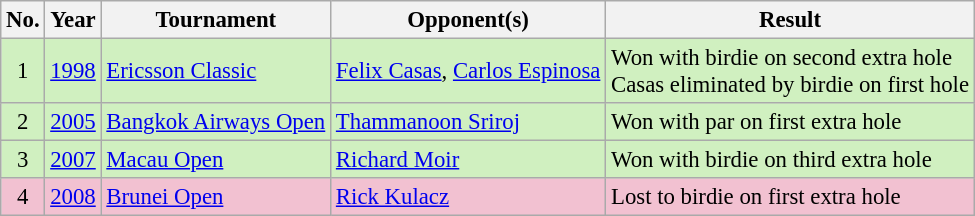<table class="wikitable" style="font-size:95%;">
<tr>
<th>No.</th>
<th>Year</th>
<th>Tournament</th>
<th>Opponent(s)</th>
<th>Result</th>
</tr>
<tr style="background:#D0F0C0;">
<td align=center>1</td>
<td><a href='#'>1998</a></td>
<td><a href='#'>Ericsson Classic</a></td>
<td> <a href='#'>Felix Casas</a>,  <a href='#'>Carlos Espinosa</a></td>
<td>Won with birdie on second extra hole<br>Casas eliminated by birdie on first hole</td>
</tr>
<tr style="background:#D0F0C0;">
<td align=center>2</td>
<td><a href='#'>2005</a></td>
<td><a href='#'>Bangkok Airways Open</a></td>
<td> <a href='#'>Thammanoon Sriroj</a></td>
<td>Won with par on first extra hole</td>
</tr>
<tr style="background:#D0F0C0;">
<td align=center>3</td>
<td><a href='#'>2007</a></td>
<td><a href='#'>Macau Open</a></td>
<td> <a href='#'>Richard Moir</a></td>
<td>Won with birdie on third extra hole</td>
</tr>
<tr style="background:#F2C1D1;">
<td align=center>4</td>
<td><a href='#'>2008</a></td>
<td><a href='#'>Brunei Open</a></td>
<td> <a href='#'>Rick Kulacz</a></td>
<td>Lost to birdie on first extra hole</td>
</tr>
</table>
